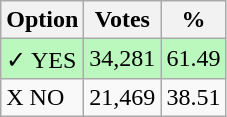<table class="wikitable">
<tr>
<th>Option</th>
<th>Votes</th>
<th>%</th>
</tr>
<tr>
<td style=background:#bbf8be>✓ YES</td>
<td style=background:#bbf8be>34,281</td>
<td style=background:#bbf8be>61.49</td>
</tr>
<tr>
<td>X NO</td>
<td>21,469</td>
<td>38.51</td>
</tr>
</table>
